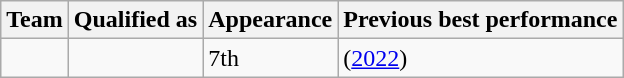<table class="wikitable sortable">
<tr>
<th>Team</th>
<th>Qualified as</th>
<th data-sort-type="number">Appearance</th>
<th>Previous best performance</th>
</tr>
<tr>
<td></td>
<td></td>
<td>7th</td>
<td><strong></strong> (<a href='#'>2022</a>)</td>
</tr>
</table>
